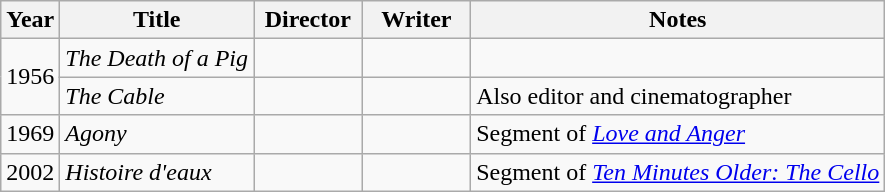<table class="wikitable">
<tr>
<th>Year</th>
<th>Title</th>
<th width=65>Director</th>
<th width=65>Writer</th>
<th>Notes</th>
</tr>
<tr>
<td rowspan=2>1956</td>
<td><em>The Death of a Pig</em></td>
<td></td>
<td></td>
<td></td>
</tr>
<tr>
<td><em>The Cable</em></td>
<td></td>
<td></td>
<td>Also editor and cinematographer</td>
</tr>
<tr>
<td>1969</td>
<td><em>Agony</em></td>
<td></td>
<td></td>
<td>Segment of <em><a href='#'>Love and Anger</a></em></td>
</tr>
<tr>
<td>2002</td>
<td><em>Histoire d'eaux</em></td>
<td></td>
<td></td>
<td>Segment of <em><a href='#'>Ten Minutes Older: The Cello</a></em></td>
</tr>
</table>
